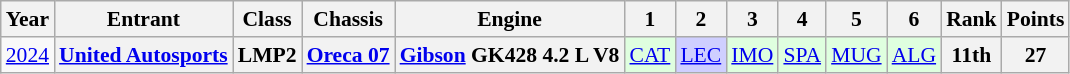<table class="wikitable" style="text-align:center; font-size:90%">
<tr>
<th>Year</th>
<th>Entrant</th>
<th>Class</th>
<th>Chassis</th>
<th>Engine</th>
<th>1</th>
<th>2</th>
<th>3</th>
<th>4</th>
<th>5</th>
<th>6</th>
<th>Rank</th>
<th>Points</th>
</tr>
<tr>
<td><a href='#'>2024</a></td>
<th><a href='#'>United Autosports</a></th>
<th>LMP2</th>
<th><a href='#'>Oreca 07</a></th>
<th><a href='#'>Gibson</a> GK428 4.2 L V8</th>
<td style="background:#DFFFDF;"><a href='#'>CAT</a><br></td>
<td style="background:#CFCFFF;"><a href='#'>LEC</a><br></td>
<td style="background:#DFFFDF;"><a href='#'>IMO</a><br></td>
<td style="background:#DFFFDF;"><a href='#'>SPA</a><br></td>
<td style="background:#DFFFDF;"><a href='#'>MUG</a><br></td>
<td style="background:#DFFFDF;"><a href='#'>ALG</a><br></td>
<th>11th</th>
<th>27</th>
</tr>
</table>
